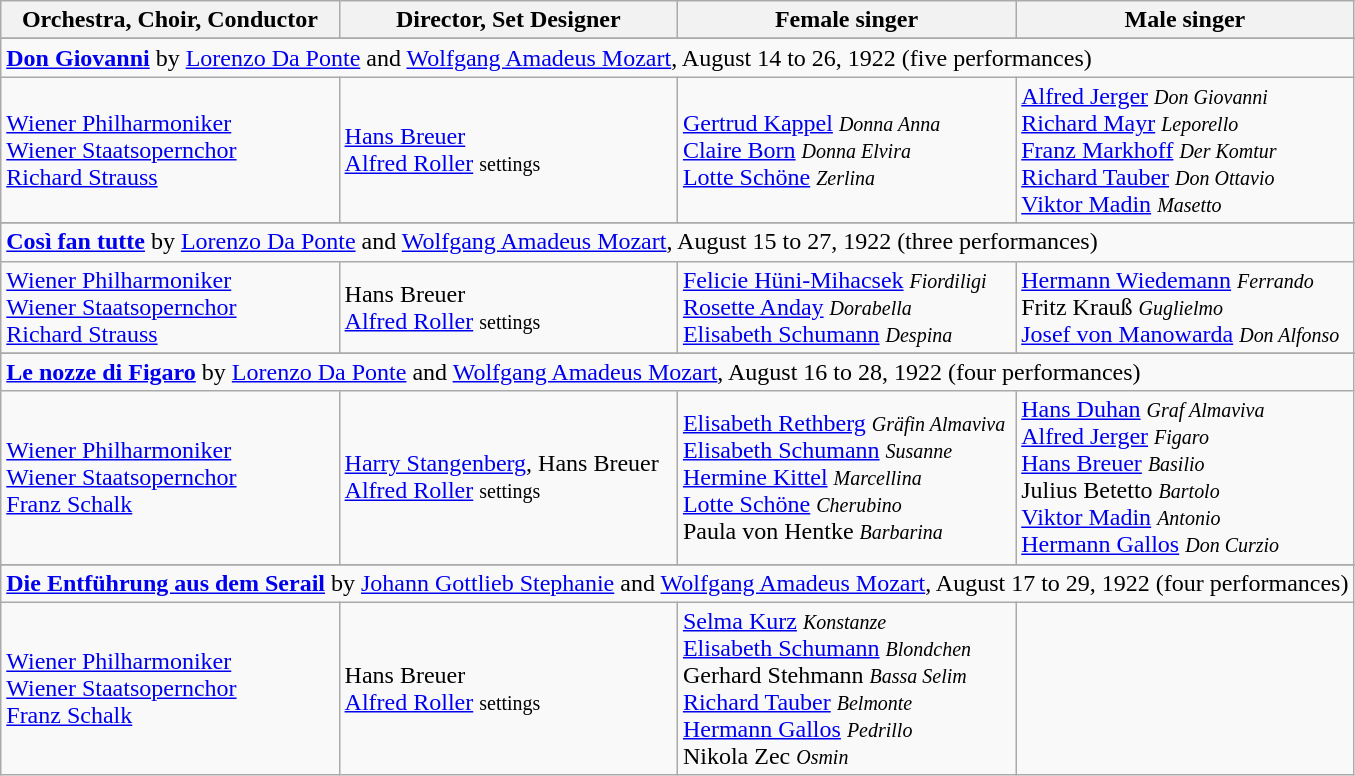<table class="wikitable toptextcells">
<tr class="hintergrundfarbe5">
<th style="width:25%;">Orchestra, Choir, Conductor</th>
<th style="width:25%;">Director, Set Designer</th>
<th style="width:25%;">Female singer</th>
<th style="width:25%;">Male singer</th>
</tr>
<tr>
</tr>
<tr class="hintergrundfarbe8">
<td colspan="9"><strong><a href='#'>Don Giovanni</a></strong> by <a href='#'>Lorenzo Da Ponte</a> and <a href='#'>Wolfgang Amadeus Mozart</a>, August 14 to 26, 1922 (five performances)</td>
</tr>
<tr>
<td><a href='#'>Wiener Philharmoniker</a><br><a href='#'>Wiener Staatsopernchor</a><br><a href='#'>Richard Strauss</a></td>
<td><a href='#'>Hans Breuer</a><br><a href='#'>Alfred Roller</a> <small>settings</small></td>
<td><a href='#'>Gertrud Kappel</a> <small><em>Donna Anna</em></small><br><a href='#'>Claire Born</a> <small><em>Donna Elvira</em></small><br><a href='#'>Lotte Schöne</a> <small><em>Zerlina</em></small></td>
<td><a href='#'>Alfred Jerger</a> <small><em>Don Giovanni</em></small><br><a href='#'>Richard Mayr</a> <small><em>Leporello</em></small><br><a href='#'>Franz Markhoff</a> <small><em>Der Komtur</em></small><br><a href='#'>Richard Tauber</a> <small><em>Don Ottavio</em></small><br><a href='#'>Viktor Madin</a> <small><em>Masetto</em></small></td>
</tr>
<tr>
</tr>
<tr class="hintergrundfarbe8">
<td colspan="9"><strong><a href='#'>Così fan tutte</a></strong> by <a href='#'>Lorenzo Da Ponte</a> and <a href='#'>Wolfgang Amadeus Mozart</a>, August 15 to 27, 1922 (three performances)</td>
</tr>
<tr>
<td><a href='#'>Wiener Philharmoniker</a><br><a href='#'>Wiener Staatsopernchor</a><br><a href='#'>Richard Strauss</a></td>
<td>Hans Breuer<br><a href='#'>Alfred Roller</a> <small>settings</small></td>
<td><a href='#'>Felicie Hüni-Mihacsek</a> <small><em>Fiordiligi</em></small><br><a href='#'>Rosette Anday</a> <small><em>Dorabella</em></small><br><a href='#'>Elisabeth Schumann</a> <small><em>Despina</em></small></td>
<td><a href='#'>Hermann Wiedemann</a> <small><em>Ferrando</em></small><br>Fritz Krauß <small><em>Guglielmo</em></small><br><a href='#'>Josef von Manowarda</a> <small><em>Don Alfonso</em></small></td>
</tr>
<tr>
</tr>
<tr class="hintergrundfarbe8">
<td colspan="9"><strong><a href='#'>Le nozze di Figaro</a></strong> by <a href='#'>Lorenzo Da Ponte</a> and <a href='#'>Wolfgang Amadeus Mozart</a>, August 16 to 28, 1922 (four performances)</td>
</tr>
<tr>
<td><a href='#'>Wiener Philharmoniker</a><br><a href='#'>Wiener Staatsopernchor</a><br><a href='#'>Franz Schalk</a></td>
<td><a href='#'>Harry Stangenberg</a>, Hans Breuer<br><a href='#'>Alfred Roller</a> <small>settings</small></td>
<td><a href='#'>Elisabeth Rethberg</a> <small><em>Gräfin Almaviva</em></small><br><a href='#'>Elisabeth Schumann</a> <small><em>Susanne</em></small><br><a href='#'>Hermine Kittel</a> <small><em>Marcellina</em></small><br><a href='#'>Lotte Schöne</a> <small><em>Cherubino</em></small><br>Paula von Hentke <small><em>Barbarina</em></small></td>
<td><a href='#'>Hans Duhan</a> <small><em> Graf Almaviva</em></small><br><a href='#'>Alfred Jerger</a> <small><em>Figaro</em></small><br><a href='#'>Hans Breuer</a> <small><em>Basilio</em></small><br>Julius Betetto <small><em>Bartolo</em></small><br><a href='#'>Viktor Madin</a> <small><em>Antonio</em></small><br><a href='#'>Hermann Gallos</a> <small><em>Don Curzio</em></small></td>
</tr>
<tr>
</tr>
<tr class="hintergrundfarbe8">
<td colspan="9"><strong><a href='#'>Die Entführung aus dem Serail</a></strong> by <a href='#'>Johann Gottlieb Stephanie</a> and <a href='#'>Wolfgang Amadeus Mozart</a>, August 17 to 29, 1922 (four performances)</td>
</tr>
<tr>
<td><a href='#'>Wiener Philharmoniker</a><br><a href='#'>Wiener Staatsopernchor</a><br><a href='#'>Franz Schalk</a></td>
<td>Hans Breuer<br><a href='#'>Alfred Roller</a> <small>settings</small></td>
<td><a href='#'>Selma Kurz</a> <small><em>Konstanze</em></small><br><a href='#'>Elisabeth Schumann</a> <small><em>Blondchen</em></small><br>Gerhard Stehmann <small><em>Bassa Selim</em></small><br><a href='#'>Richard Tauber</a> <small><em>Belmonte</em></small><br><a href='#'>Hermann Gallos</a> <small><em>Pedrillo</em></small><br>Nikola Zec <small><em>Osmin</em></small></td>
</tr>
</table>
